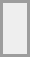<table align="center" border="0" cellpadding="4" cellspacing="4" style="border: 2px solid #9d9d9d;background-color:#eeeeee" valign="midlle">
<tr>
<td><br><div></div></td>
</tr>
</table>
